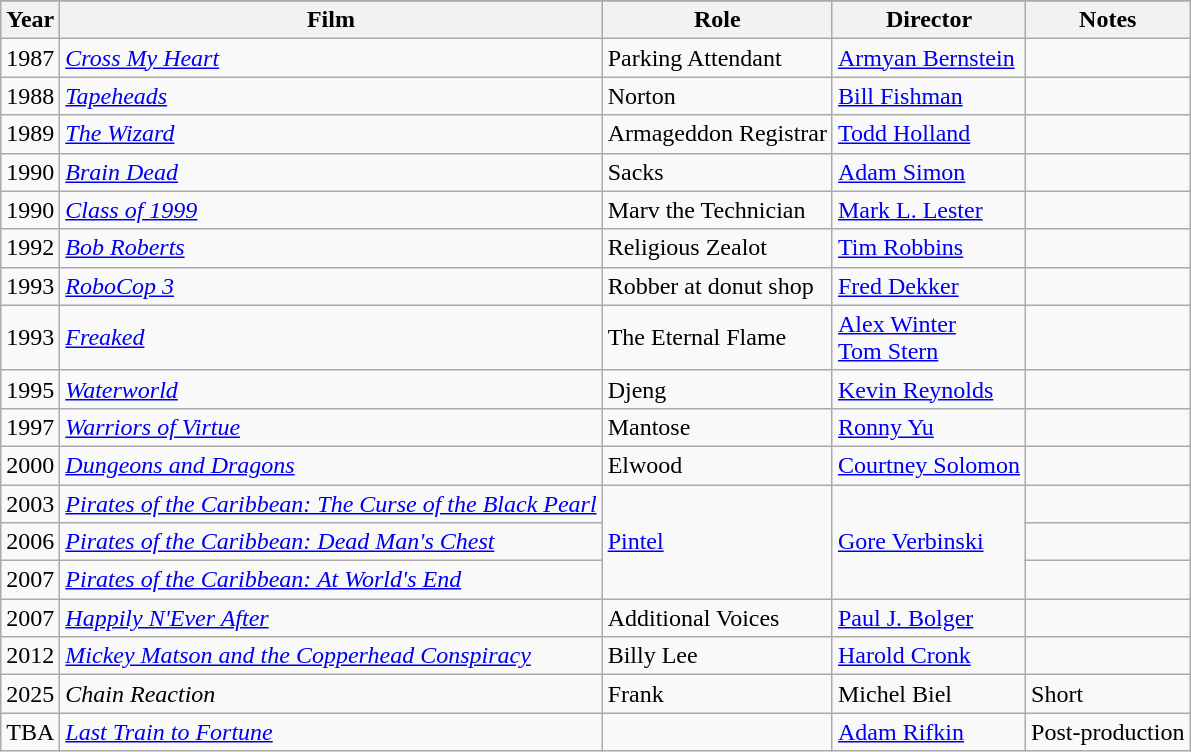<table class="wikitable" style="font-size:100%;" ;>
<tr style="text-align:center;">
</tr>
<tr>
<th>Year</th>
<th>Film</th>
<th>Role</th>
<th>Director</th>
<th>Notes</th>
</tr>
<tr>
<td>1987</td>
<td><em><a href='#'>Cross My Heart</a></em></td>
<td>Parking Attendant</td>
<td><a href='#'>Armyan Bernstein</a></td>
<td></td>
</tr>
<tr>
<td>1988</td>
<td><em><a href='#'>Tapeheads</a></em></td>
<td>Norton</td>
<td><a href='#'>Bill Fishman</a></td>
<td></td>
</tr>
<tr>
<td>1989</td>
<td><em><a href='#'>The Wizard</a></em></td>
<td>Armageddon Registrar</td>
<td><a href='#'>Todd Holland</a></td>
<td></td>
</tr>
<tr>
<td>1990</td>
<td><em><a href='#'>Brain Dead</a></em></td>
<td>Sacks</td>
<td><a href='#'>Adam Simon</a></td>
<td></td>
</tr>
<tr>
<td>1990</td>
<td><em><a href='#'>Class of 1999</a></em></td>
<td>Marv the Technician</td>
<td><a href='#'>Mark L. Lester</a></td>
<td></td>
</tr>
<tr>
<td>1992</td>
<td><em><a href='#'>Bob Roberts</a></em></td>
<td>Religious Zealot</td>
<td><a href='#'>Tim Robbins</a></td>
<td></td>
</tr>
<tr>
<td>1993</td>
<td><em><a href='#'>RoboCop 3</a></em></td>
<td>Robber at donut shop</td>
<td><a href='#'>Fred Dekker</a></td>
<td></td>
</tr>
<tr>
<td>1993</td>
<td><em><a href='#'>Freaked</a></em></td>
<td>The Eternal Flame</td>
<td><a href='#'>Alex Winter</a><br><a href='#'>Tom Stern</a></td>
<td></td>
</tr>
<tr>
<td>1995</td>
<td><em><a href='#'>Waterworld</a></em></td>
<td>Djeng</td>
<td><a href='#'>Kevin Reynolds</a></td>
<td></td>
</tr>
<tr>
<td>1997</td>
<td><em><a href='#'>Warriors of Virtue</a></em></td>
<td>Mantose</td>
<td><a href='#'>Ronny Yu</a></td>
<td></td>
</tr>
<tr>
<td>2000</td>
<td><em><a href='#'>Dungeons and Dragons</a></em></td>
<td>Elwood</td>
<td><a href='#'>Courtney Solomon</a></td>
<td></td>
</tr>
<tr>
<td>2003</td>
<td><em><a href='#'>Pirates of the Caribbean: The Curse of the Black Pearl</a></em></td>
<td rowspan="3"><a href='#'>Pintel</a></td>
<td rowspan="3"><a href='#'>Gore Verbinski</a></td>
<td></td>
</tr>
<tr>
<td>2006</td>
<td><em><a href='#'>Pirates of the Caribbean: Dead Man's Chest</a></em></td>
<td></td>
</tr>
<tr>
<td>2007</td>
<td><em><a href='#'>Pirates of the Caribbean: At World's End</a></em></td>
<td></td>
</tr>
<tr>
<td>2007</td>
<td><em><a href='#'>Happily N'Ever After</a></em></td>
<td>Additional Voices</td>
<td><a href='#'>Paul J. Bolger</a></td>
<td></td>
</tr>
<tr>
<td>2012</td>
<td><em><a href='#'>Mickey Matson and the Copperhead Conspiracy</a></em></td>
<td>Billy Lee</td>
<td><a href='#'>Harold Cronk</a></td>
<td></td>
</tr>
<tr>
<td>2025</td>
<td><em>Chain Reaction</em></td>
<td>Frank</td>
<td>Michel Biel</td>
<td>Short</td>
</tr>
<tr>
<td>TBA</td>
<td><em><a href='#'>Last Train to Fortune</a></em></td>
<td></td>
<td><a href='#'>Adam Rifkin</a></td>
<td>Post-production</td>
</tr>
</table>
